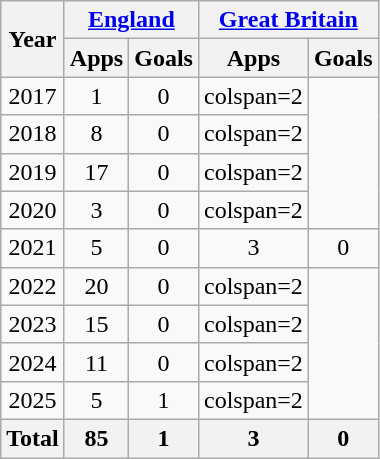<table class="wikitable" style="text-align:center">
<tr>
<th rowspan=2>Year</th>
<th colspan=2><a href='#'>England</a></th>
<th colspan=2><a href='#'>Great Britain</a></th>
</tr>
<tr>
<th>Apps</th>
<th>Goals</th>
<th>Apps</th>
<th>Goals</th>
</tr>
<tr>
<td>2017</td>
<td>1</td>
<td>0</td>
<td>colspan=2</td>
</tr>
<tr>
<td>2018</td>
<td>8</td>
<td>0</td>
<td>colspan=2</td>
</tr>
<tr>
<td>2019</td>
<td>17</td>
<td>0</td>
<td>colspan=2</td>
</tr>
<tr>
<td>2020</td>
<td>3</td>
<td>0</td>
<td>colspan=2</td>
</tr>
<tr>
<td>2021</td>
<td>5</td>
<td>0</td>
<td>3</td>
<td>0</td>
</tr>
<tr>
<td>2022</td>
<td>20</td>
<td>0</td>
<td>colspan=2</td>
</tr>
<tr>
<td>2023</td>
<td>15</td>
<td>0</td>
<td>colspan=2</td>
</tr>
<tr>
<td>2024</td>
<td>11</td>
<td>0</td>
<td>colspan=2</td>
</tr>
<tr>
<td>2025</td>
<td>5</td>
<td>1</td>
<td>colspan=2</td>
</tr>
<tr>
<th>Total</th>
<th>85</th>
<th>1</th>
<th>3</th>
<th>0</th>
</tr>
</table>
